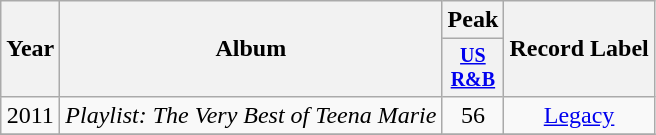<table class="wikitable" style="text-align:center;">
<tr>
<th rowspan="2">Year</th>
<th rowspan="2">Album</th>
<th colspan="1">Peak</th>
<th rowspan="2">Record Label</th>
</tr>
<tr style="font-size:smaller;">
<th width="35"><a href='#'>US<br>R&B</a><br></th>
</tr>
<tr>
<td rowspan="1">2011</td>
<td align="left"><em>Playlist: The Very Best of Teena Marie</em></td>
<td>56</td>
<td rowspan="1"><a href='#'>Legacy</a></td>
</tr>
<tr>
</tr>
</table>
